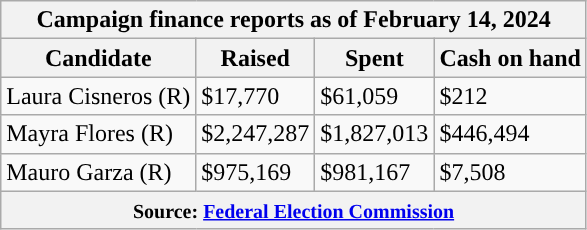<table class="wikitable sortable">
<tr>
<th colspan=4>Campaign finance reports as of February 14, 2024</th>
</tr>
<tr style="text-align:center;">
<th>Candidate</th>
<th>Raised</th>
<th>Spent</th>
<th>Cash on hand</th>
</tr>
<tr>
<td style="background-color:">Laura Cisneros (R)</td>
<td>$17,770</td>
<td>$61,059</td>
<td>$212</td>
</tr>
<tr>
<td style="background-color:">Mayra Flores (R)</td>
<td>$2,247,287</td>
<td>$1,827,013</td>
<td>$446,494</td>
</tr>
<tr>
<td style="background-color:">Mauro Garza (R)</td>
<td>$975,169</td>
<td>$981,167</td>
<td>$7,508</td>
</tr>
<tr>
<th colspan="4"><small>Source: <a href='#'>Federal Election Commission</a></small></th>
</tr>
</table>
